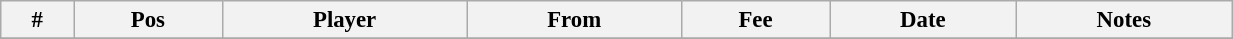<table class="wikitable" style="width:65%; text-align:center; font-size:95%; text-align:left;">
<tr>
<th><strong>#</strong></th>
<th><strong>Pos</strong></th>
<th><strong>Player</strong></th>
<th><strong>From</strong></th>
<th><strong>Fee</strong></th>
<th><strong>Date</strong></th>
<th><strong>Notes</strong></th>
</tr>
<tr>
</tr>
</table>
